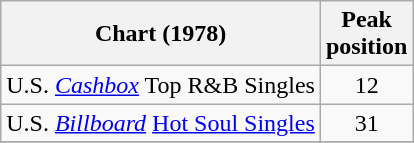<table class="wikitable">
<tr>
<th>Chart (1978)</th>
<th>Peak<br>position</th>
</tr>
<tr>
<td>U.S. <em><a href='#'>Cashbox</a></em> Top R&B Singles</td>
<td align="center">12</td>
</tr>
<tr>
<td>U.S. <em><a href='#'>Billboard</a></em> <a href='#'>Hot Soul Singles</a></td>
<td align="center">31</td>
</tr>
<tr>
</tr>
</table>
